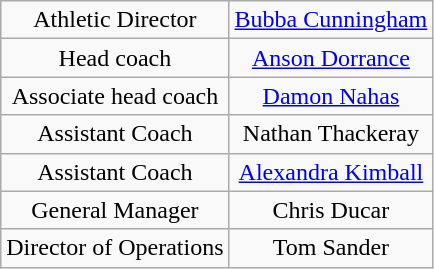<table class="wikitable" style="text-align:center;">
<tr>
<td>Athletic Director</td>
<td><a href='#'>Bubba Cunningham</a></td>
</tr>
<tr>
<td>Head coach</td>
<td><a href='#'>Anson Dorrance</a></td>
</tr>
<tr>
<td>Associate head coach</td>
<td><a href='#'>Damon Nahas</a></td>
</tr>
<tr>
<td>Assistant Coach</td>
<td>Nathan Thackeray</td>
</tr>
<tr>
<td>Assistant Coach</td>
<td><a href='#'>Alexandra Kimball</a></td>
</tr>
<tr>
<td>General Manager</td>
<td>Chris Ducar</td>
</tr>
<tr>
<td>Director of Operations</td>
<td>Tom Sander</td>
</tr>
</table>
